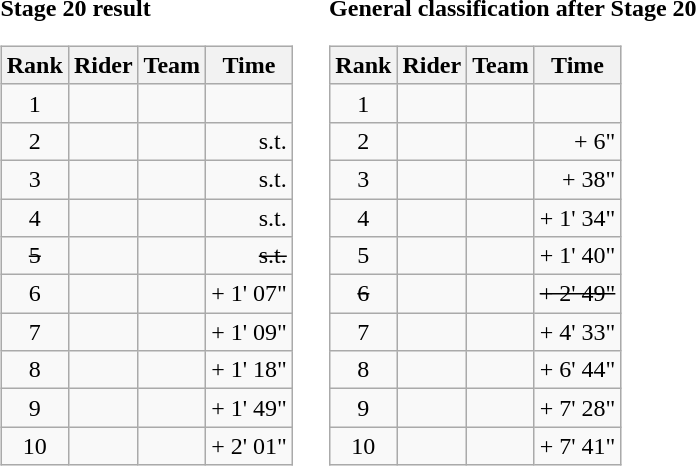<table>
<tr>
<td><strong>Stage 20 result</strong><br><table class="wikitable">
<tr>
<th scope="col">Rank</th>
<th scope="col">Rider</th>
<th scope="col">Team</th>
<th scope="col">Time</th>
</tr>
<tr>
<td style="text-align:center;">1</td>
<td></td>
<td></td>
<td style="text-align:right;"></td>
</tr>
<tr>
<td style="text-align:center;">2</td>
<td></td>
<td></td>
<td style="text-align:right;">s.t.</td>
</tr>
<tr>
<td style="text-align:center;">3</td>
<td></td>
<td></td>
<td style="text-align:right;">s.t.</td>
</tr>
<tr>
<td style="text-align:center;">4</td>
<td></td>
<td></td>
<td style="text-align:right;">s.t.</td>
</tr>
<tr>
<td style="text-align:center;"><s>5</s></td>
<td><s></s></td>
<td><s></s></td>
<td style="text-align:right;"><s>s.t.</s></td>
</tr>
<tr>
<td style="text-align:center;">6</td>
<td></td>
<td></td>
<td style="text-align:right;">+ 1' 07"</td>
</tr>
<tr>
<td style="text-align:center;">7</td>
<td></td>
<td></td>
<td style="text-align:right;">+ 1' 09"</td>
</tr>
<tr>
<td style="text-align:center;">8</td>
<td></td>
<td></td>
<td style="text-align:right;">+ 1' 18"</td>
</tr>
<tr>
<td style="text-align:center;">9</td>
<td></td>
<td></td>
<td style="text-align:right;">+ 1' 49"</td>
</tr>
<tr>
<td style="text-align:center;">10</td>
<td></td>
<td></td>
<td style="text-align:right;">+ 2' 01"</td>
</tr>
</table>
</td>
<td></td>
<td><strong>General classification after Stage 20</strong><br><table class="wikitable">
<tr>
<th scope="col">Rank</th>
<th scope="col">Rider</th>
<th scope="col">Team</th>
<th scope="col">Time</th>
</tr>
<tr>
<td style="text-align:center;">1</td>
<td></td>
<td></td>
<td style="text-align:right;"></td>
</tr>
<tr>
<td style="text-align:center;">2</td>
<td></td>
<td></td>
<td style="text-align:right;">+ 6"</td>
</tr>
<tr>
<td style="text-align:center;">3</td>
<td></td>
<td></td>
<td style="text-align:right;">+ 38"</td>
</tr>
<tr>
<td style="text-align:center;">4</td>
<td></td>
<td></td>
<td style="text-align:right;">+ 1' 34"</td>
</tr>
<tr>
<td style="text-align:center;">5</td>
<td></td>
<td></td>
<td style="text-align:right;">+ 1' 40"</td>
</tr>
<tr>
<td style="text-align:center;"><s>6</s></td>
<td><s></s></td>
<td><s></s></td>
<td style="text-align:right;"><s>+ 2' 49"</s></td>
</tr>
<tr>
<td style="text-align:center;">7</td>
<td></td>
<td></td>
<td style="text-align:right;">+ 4' 33"</td>
</tr>
<tr>
<td style="text-align:center;">8</td>
<td></td>
<td></td>
<td style="text-align:right;">+ 6' 44"</td>
</tr>
<tr>
<td style="text-align:center;">9</td>
<td></td>
<td></td>
<td style="text-align:right;">+ 7' 28"</td>
</tr>
<tr>
<td style="text-align:center;">10</td>
<td></td>
<td></td>
<td style="text-align:right;">+ 7' 41"</td>
</tr>
</table>
</td>
</tr>
</table>
